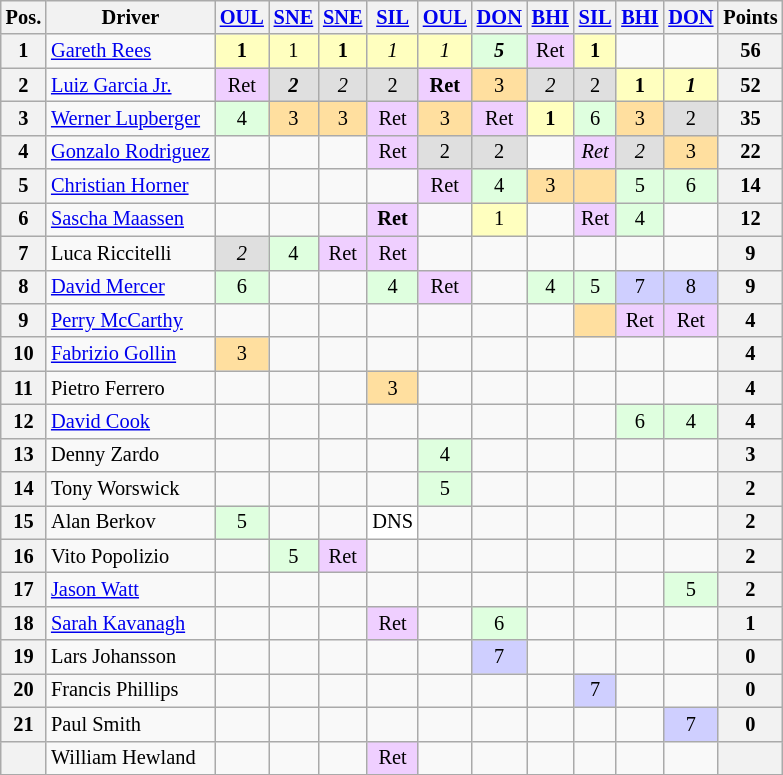<table class="wikitable" style="font-size: 85%; text-align:center;">
<tr valign="top">
<th valign="middle">Pos.</th>
<th valign="middle">Driver</th>
<th><a href='#'>OUL</a></th>
<th><a href='#'>SNE</a></th>
<th><a href='#'>SNE</a></th>
<th><a href='#'>SIL</a></th>
<th><a href='#'>OUL</a></th>
<th><a href='#'>DON</a></th>
<th><a href='#'>BHI</a></th>
<th><a href='#'>SIL</a></th>
<th><a href='#'>BHI</a></th>
<th><a href='#'>DON</a></th>
<th valign="middle">Points</th>
</tr>
<tr>
<th>1</th>
<td align=left> <a href='#'>Gareth Rees</a></td>
<td style="background:#FFFFBF;"><strong>1</strong></td>
<td style="background:#FFFFBF;">1</td>
<td style="background:#FFFFBF;"><strong>1</strong></td>
<td style="background:#FFFFBF;"><em>1</em></td>
<td style="background:#FFFFBF;"><em>1</em></td>
<td style="background:#DFFFDF;"><strong><em>5</em></strong></td>
<td style="background:#EFCFFF;">Ret</td>
<td style="background:#FFFFBF;"><strong>1</strong></td>
<td></td>
<td></td>
<th>56</th>
</tr>
<tr>
<th>2</th>
<td align=left> <a href='#'>Luiz Garcia Jr.</a></td>
<td style="background:#EFCFFF;">Ret</td>
<td style="background:#DFDFDF;"><strong><em>2</em></strong></td>
<td style="background:#DFDFDF;"><em>2</em></td>
<td style="background:#DFDFDF;">2</td>
<td style="background:#EFCFFF;"><strong>Ret</strong></td>
<td style="background:#FFDF9F;">3</td>
<td style="background:#DFDFDF;"><em>2</em></td>
<td style="background:#DFDFDF;">2</td>
<td style="background:#FFFFBF;"><strong>1</strong></td>
<td style="background:#FFFFBF;"><strong><em>1</em></strong></td>
<th>52</th>
</tr>
<tr>
<th>3</th>
<td align=left> <a href='#'>Werner Lupberger</a></td>
<td style="background:#DFFFDF;">4</td>
<td style="background:#FFDF9F;">3</td>
<td style="background:#FFDF9F;">3</td>
<td style="background:#EFCFFF;">Ret</td>
<td style="background:#FFDF9F;">3</td>
<td style="background:#EFCFFF;">Ret</td>
<td style="background:#FFFFBF;"><strong>1</strong></td>
<td style="background:#DFFFDF;">6</td>
<td style="background:#FFDF9F;">3</td>
<td style="background:#DFDFDF;">2</td>
<th>35</th>
</tr>
<tr>
<th>4</th>
<td align=left> <a href='#'>Gonzalo Rodriguez</a></td>
<td></td>
<td></td>
<td></td>
<td style="background:#EFCFFF;">Ret</td>
<td style="background:#DFDFDF;">2</td>
<td style="background:#DFDFDF;">2</td>
<td></td>
<td style="background:#EFCFFF;"><em>Ret</em></td>
<td style="background:#DFDFDF;"><em>2</em></td>
<td style="background:#FFDF9F;">3</td>
<th>22</th>
</tr>
<tr>
<th>5</th>
<td align=left> <a href='#'>Christian Horner</a></td>
<td></td>
<td></td>
<td></td>
<td></td>
<td style="background:#EFCFFF;">Ret</td>
<td style="background:#DFFFDF;">4</td>
<td style="background:#FFDF9F;">3</td>
<td style="background:#FFDF9F;"></td>
<td style="background:#DFFFDF;">5</td>
<td style="background:#DFFFDF;">6</td>
<th>14</th>
</tr>
<tr>
<th>6</th>
<td align=left> <a href='#'>Sascha Maassen</a></td>
<td></td>
<td></td>
<td></td>
<td style="background:#EFCFFF;"><strong>Ret</strong></td>
<td></td>
<td style="background:#FFFFBF;">1</td>
<td></td>
<td style="background:#EFCFFF;">Ret</td>
<td style="background:#DFFFDF;">4</td>
<td></td>
<th>12</th>
</tr>
<tr>
<th>7</th>
<td align=left> Luca Riccitelli</td>
<td style="background:#DFDFDF;"><em>2</em></td>
<td style="background:#DFFFDF;">4</td>
<td style="background:#EFCFFF;">Ret</td>
<td style="background:#EFCFFF;">Ret</td>
<td></td>
<td></td>
<td></td>
<td></td>
<td></td>
<td></td>
<th>9</th>
</tr>
<tr>
<th>8</th>
<td align=left> <a href='#'>David Mercer</a></td>
<td style="background:#DFFFDF;">6</td>
<td></td>
<td></td>
<td style="background:#DFFFDF;">4</td>
<td style="background:#EFCFFF;">Ret</td>
<td></td>
<td style="background:#DFFFDF;">4</td>
<td style="background:#DFFFDF;">5</td>
<td style="background:#CFCFFF;">7</td>
<td style="background:#CFCFFF;">8</td>
<th>9</th>
</tr>
<tr>
<th>9</th>
<td align=left> <a href='#'>Perry McCarthy</a></td>
<td></td>
<td></td>
<td></td>
<td></td>
<td></td>
<td></td>
<td></td>
<td style="background:#FFDF9F;"></td>
<td style="background:#EFCFFF;">Ret</td>
<td style="background:#EFCFFF;">Ret</td>
<th>4</th>
</tr>
<tr>
<th>10</th>
<td align=left> <a href='#'>Fabrizio Gollin</a></td>
<td style="background:#FFDF9F;">3</td>
<td></td>
<td></td>
<td></td>
<td></td>
<td></td>
<td></td>
<td></td>
<td></td>
<td></td>
<th>4</th>
</tr>
<tr>
<th>11</th>
<td align=left> Pietro Ferrero</td>
<td></td>
<td></td>
<td></td>
<td style="background:#FFDF9F;">3</td>
<td></td>
<td></td>
<td></td>
<td></td>
<td></td>
<td></td>
<th>4</th>
</tr>
<tr>
<th>12</th>
<td align=left> <a href='#'>David Cook</a></td>
<td></td>
<td></td>
<td></td>
<td></td>
<td></td>
<td></td>
<td></td>
<td></td>
<td style="background:#DFFFDF;">6</td>
<td style="background:#DFFFDF;">4</td>
<th>4</th>
</tr>
<tr>
<th>13</th>
<td align=left> Denny Zardo</td>
<td></td>
<td></td>
<td></td>
<td></td>
<td style="background:#DFFFDF;">4</td>
<td></td>
<td></td>
<td></td>
<td></td>
<td></td>
<th>3</th>
</tr>
<tr>
<th>14</th>
<td align=left> Tony Worswick</td>
<td></td>
<td></td>
<td></td>
<td></td>
<td style="background:#DFFFDF;">5</td>
<td></td>
<td></td>
<td></td>
<td></td>
<td></td>
<th>2</th>
</tr>
<tr>
<th>15</th>
<td align=left> Alan Berkov</td>
<td style="background:#DFFFDF;">5</td>
<td></td>
<td></td>
<td style="background:#FFFFFF;">DNS</td>
<td></td>
<td></td>
<td></td>
<td></td>
<td></td>
<td></td>
<th>2</th>
</tr>
<tr>
<th>16</th>
<td align=left> Vito Popolizio</td>
<td></td>
<td style="background:#DFFFDF;">5</td>
<td style="background:#EFCFFF;">Ret</td>
<td></td>
<td></td>
<td></td>
<td></td>
<td></td>
<td></td>
<td></td>
<th>2</th>
</tr>
<tr>
<th>17</th>
<td align=left> <a href='#'>Jason Watt</a></td>
<td></td>
<td></td>
<td></td>
<td></td>
<td></td>
<td></td>
<td></td>
<td></td>
<td></td>
<td style="background:#DFFFDF;">5</td>
<th>2</th>
</tr>
<tr>
<th>18</th>
<td align=left> <a href='#'>Sarah Kavanagh</a></td>
<td></td>
<td></td>
<td></td>
<td style="background:#EFCFFF;">Ret</td>
<td></td>
<td style="background:#DFFFDF;">6</td>
<td></td>
<td></td>
<td></td>
<td></td>
<th>1</th>
</tr>
<tr>
<th>19</th>
<td align=left> Lars Johansson</td>
<td></td>
<td></td>
<td></td>
<td></td>
<td></td>
<td style="background:#CFCFFF;">7</td>
<td></td>
<td></td>
<td></td>
<td></td>
<th>0</th>
</tr>
<tr>
<th>20</th>
<td align=left> Francis Phillips</td>
<td></td>
<td></td>
<td></td>
<td></td>
<td></td>
<td></td>
<td></td>
<td style="background:#CFCFFF;">7</td>
<td></td>
<td></td>
<th>0</th>
</tr>
<tr>
<th>21</th>
<td align=left> Paul Smith</td>
<td></td>
<td></td>
<td></td>
<td></td>
<td></td>
<td></td>
<td></td>
<td></td>
<td></td>
<td style="background:#CFCFFF;">7</td>
<th>0</th>
</tr>
<tr>
<th></th>
<td align=left> William Hewland</td>
<td></td>
<td></td>
<td></td>
<td style="background:#EFCFFF;">Ret</td>
<td></td>
<td></td>
<td></td>
<td></td>
<td></td>
<td></td>
<th></th>
</tr>
<tr>
</tr>
</table>
